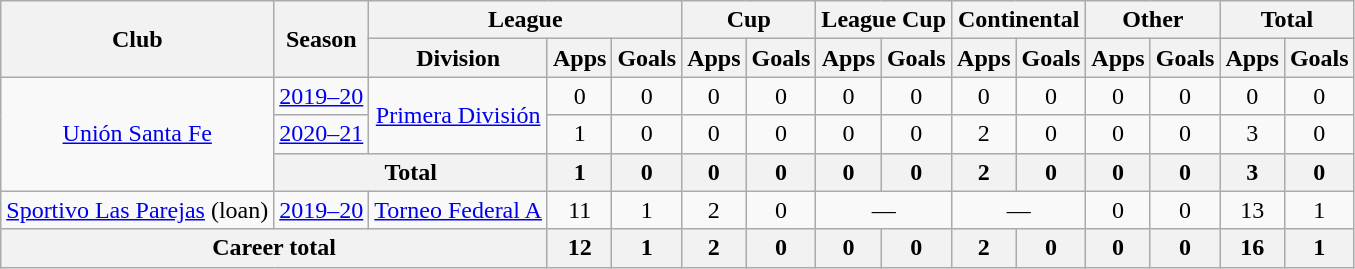<table class="wikitable" style="text-align:center">
<tr>
<th rowspan="2">Club</th>
<th rowspan="2">Season</th>
<th colspan="3">League</th>
<th colspan="2">Cup</th>
<th colspan="2">League Cup</th>
<th colspan="2">Continental</th>
<th colspan="2">Other</th>
<th colspan="2">Total</th>
</tr>
<tr>
<th>Division</th>
<th>Apps</th>
<th>Goals</th>
<th>Apps</th>
<th>Goals</th>
<th>Apps</th>
<th>Goals</th>
<th>Apps</th>
<th>Goals</th>
<th>Apps</th>
<th>Goals</th>
<th>Apps</th>
<th>Goals</th>
</tr>
<tr>
<td rowspan="3"><a href='#'>Unión Santa Fe</a></td>
<td><a href='#'>2019–20</a></td>
<td rowspan="2"><a href='#'>Primera División</a></td>
<td>0</td>
<td>0</td>
<td>0</td>
<td>0</td>
<td>0</td>
<td>0</td>
<td>0</td>
<td>0</td>
<td>0</td>
<td>0</td>
<td>0</td>
<td>0</td>
</tr>
<tr>
<td><a href='#'>2020–21</a></td>
<td>1</td>
<td>0</td>
<td>0</td>
<td>0</td>
<td>0</td>
<td>0</td>
<td>2</td>
<td>0</td>
<td>0</td>
<td>0</td>
<td>3</td>
<td>0</td>
</tr>
<tr>
<th colspan="2">Total</th>
<th>1</th>
<th>0</th>
<th>0</th>
<th>0</th>
<th>0</th>
<th>0</th>
<th>2</th>
<th>0</th>
<th>0</th>
<th>0</th>
<th>3</th>
<th>0</th>
</tr>
<tr>
<td rowspan="1"><a href='#'>Sportivo Las Parejas</a> (loan)</td>
<td><a href='#'>2019–20</a></td>
<td rowspan="1"><a href='#'>Torneo Federal A</a></td>
<td>11</td>
<td>1</td>
<td>2</td>
<td>0</td>
<td colspan="2">—</td>
<td colspan="2">—</td>
<td>0</td>
<td>0</td>
<td>13</td>
<td>1</td>
</tr>
<tr>
<th colspan="3">Career total</th>
<th>12</th>
<th>1</th>
<th>2</th>
<th>0</th>
<th>0</th>
<th>0</th>
<th>2</th>
<th>0</th>
<th>0</th>
<th>0</th>
<th>16</th>
<th>1</th>
</tr>
</table>
